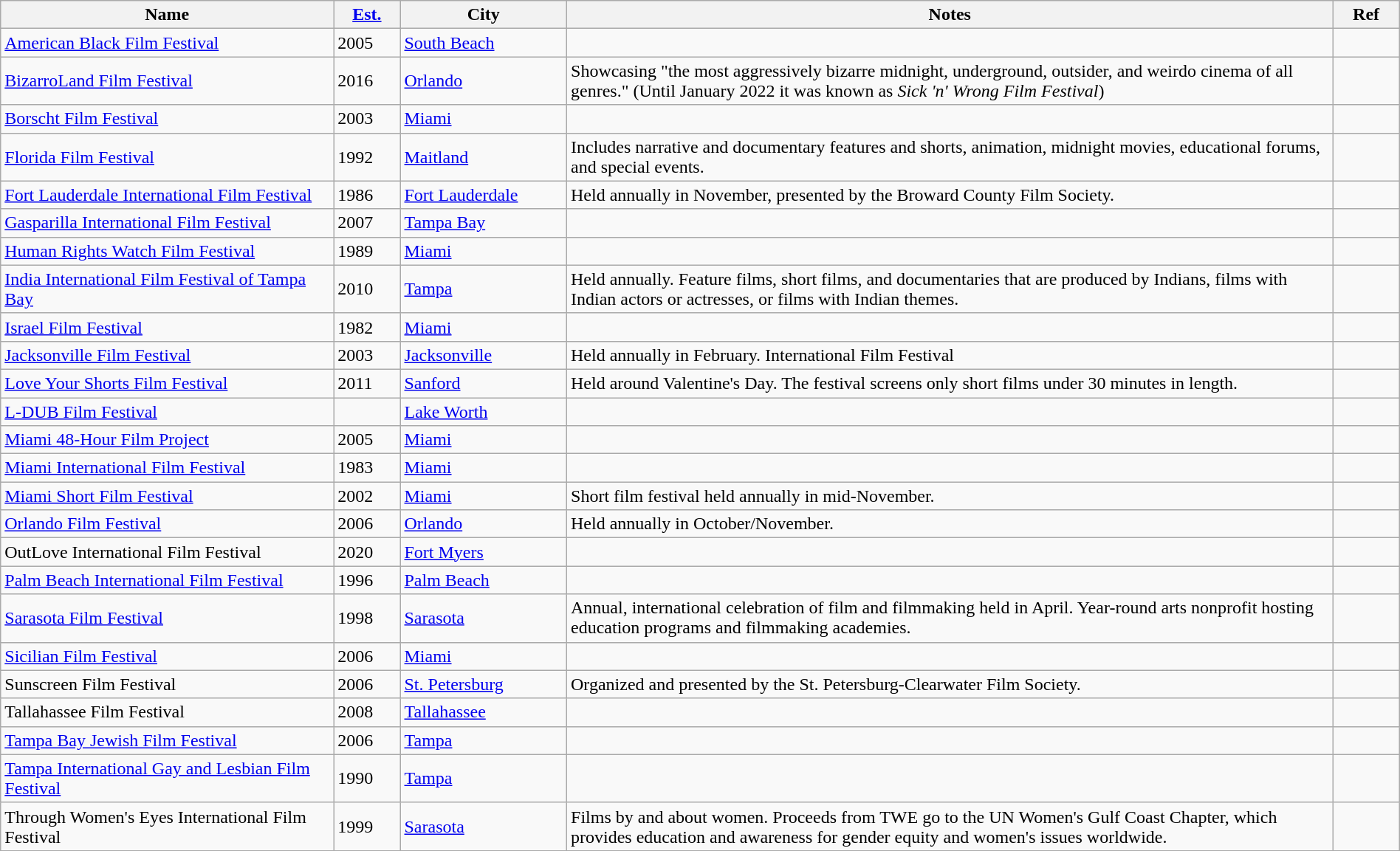<table class="wikitable sortable" width=100%>
<tr>
<th style="width:20%;">Name</th>
<th style="width:4%;"><a href='#'>Est.</a></th>
<th style="width:10%;">City</th>
<th style="width:46%;">Notes</th>
<th style="width:4%;">Ref</th>
</tr>
<tr>
<td><a href='#'>American Black Film Festival</a></td>
<td>2005</td>
<td><a href='#'>South Beach</a></td>
<td></td>
<td></td>
</tr>
<tr>
<td><a href='#'>BizarroLand Film Festival</a></td>
<td>2016</td>
<td><a href='#'>Orlando</a></td>
<td>Showcasing "the most aggressively bizarre midnight, underground, outsider, and weirdo cinema of all genres." (Until January 2022 it was known as <em>Sick 'n' Wrong Film Festival</em>)</td>
<td></td>
</tr>
<tr>
<td><a href='#'>Borscht Film Festival</a></td>
<td>2003</td>
<td><a href='#'>Miami</a></td>
<td></td>
<td></td>
</tr>
<tr>
<td><a href='#'>Florida Film Festival</a></td>
<td>1992</td>
<td><a href='#'>Maitland</a></td>
<td>Includes narrative and documentary features and shorts, animation, midnight movies, educational forums, and special events.</td>
<td></td>
</tr>
<tr>
<td><a href='#'>Fort Lauderdale International Film Festival</a></td>
<td>1986</td>
<td><a href='#'>Fort Lauderdale</a></td>
<td>Held annually in November, presented by the Broward County Film Society.</td>
<td></td>
</tr>
<tr>
<td><a href='#'>Gasparilla International Film Festival</a></td>
<td>2007</td>
<td><a href='#'>Tampa Bay</a></td>
<td></td>
<td></td>
</tr>
<tr>
<td><a href='#'>Human Rights Watch Film Festival</a></td>
<td>1989</td>
<td><a href='#'>Miami</a></td>
<td></td>
<td></td>
</tr>
<tr>
<td><a href='#'>India International Film Festival of Tampa Bay</a></td>
<td>2010</td>
<td><a href='#'>Tampa</a></td>
<td>Held annually.  Feature films, short films, and documentaries that are produced by Indians, films with Indian actors or actresses, or films with Indian themes.</td>
<td></td>
</tr>
<tr>
<td><a href='#'>Israel Film Festival</a></td>
<td>1982</td>
<td><a href='#'>Miami</a></td>
<td></td>
<td></td>
</tr>
<tr>
<td><a href='#'>Jacksonville Film Festival</a></td>
<td>2003</td>
<td><a href='#'>Jacksonville</a></td>
<td>Held annually in February. International Film Festival</td>
<td></td>
</tr>
<tr>
<td><a href='#'>Love Your Shorts Film Festival</a></td>
<td>2011</td>
<td><a href='#'>Sanford</a></td>
<td>Held around Valentine's Day. The festival screens only short films under 30 minutes in length.</td>
<td></td>
</tr>
<tr>
<td><a href='#'>L-DUB Film Festival</a></td>
<td></td>
<td><a href='#'>Lake Worth</a></td>
<td></td>
<td></td>
</tr>
<tr>
<td><a href='#'>Miami 48-Hour Film Project</a></td>
<td>2005</td>
<td><a href='#'>Miami</a></td>
<td></td>
<td></td>
</tr>
<tr>
<td><a href='#'>Miami International Film Festival</a></td>
<td>1983</td>
<td><a href='#'>Miami</a></td>
<td></td>
<td></td>
</tr>
<tr>
<td><a href='#'>Miami Short Film Festival</a></td>
<td>2002</td>
<td><a href='#'>Miami</a></td>
<td>Short film festival held annually in mid-November.</td>
<td></td>
</tr>
<tr>
<td><a href='#'>Orlando Film Festival</a></td>
<td>2006</td>
<td><a href='#'>Orlando</a></td>
<td>Held annually in October/November.</td>
<td></td>
</tr>
<tr>
<td>OutLove International Film Festival</td>
<td>2020</td>
<td><a href='#'>Fort Myers</a></td>
<td></td>
<td></td>
</tr>
<tr>
<td><a href='#'>Palm Beach International Film Festival</a></td>
<td>1996</td>
<td><a href='#'>Palm Beach</a></td>
<td></td>
<td></td>
</tr>
<tr>
<td><a href='#'>Sarasota Film Festival</a></td>
<td>1998</td>
<td><a href='#'>Sarasota</a></td>
<td>Annual, international celebration of film and filmmaking held in April. Year-round arts nonprofit hosting education programs and filmmaking academies.</td>
<td></td>
</tr>
<tr>
<td><a href='#'>Sicilian Film Festival</a></td>
<td>2006</td>
<td><a href='#'>Miami</a></td>
<td></td>
<td></td>
</tr>
<tr>
<td>Sunscreen Film Festival</td>
<td>2006</td>
<td><a href='#'>St. Petersburg</a></td>
<td>Organized and presented by the St. Petersburg-Clearwater Film Society.</td>
</tr>
<tr>
<td>Tallahassee Film Festival</td>
<td>2008</td>
<td><a href='#'>Tallahassee</a></td>
<td></td>
<td></td>
</tr>
<tr>
<td><a href='#'>Tampa Bay Jewish Film Festival</a></td>
<td>2006</td>
<td><a href='#'>Tampa</a></td>
<td></td>
<td></td>
</tr>
<tr>
<td><a href='#'>Tampa International Gay and Lesbian Film Festival</a></td>
<td>1990</td>
<td><a href='#'>Tampa</a></td>
<td></td>
<td></td>
</tr>
<tr>
<td>Through Women's Eyes International Film Festival</td>
<td>1999</td>
<td><a href='#'>Sarasota</a></td>
<td>Films by and about women. Proceeds from TWE go to the UN Women's Gulf Coast Chapter, which provides education and awareness for gender equity and women's issues worldwide.</td>
<td></td>
</tr>
</table>
